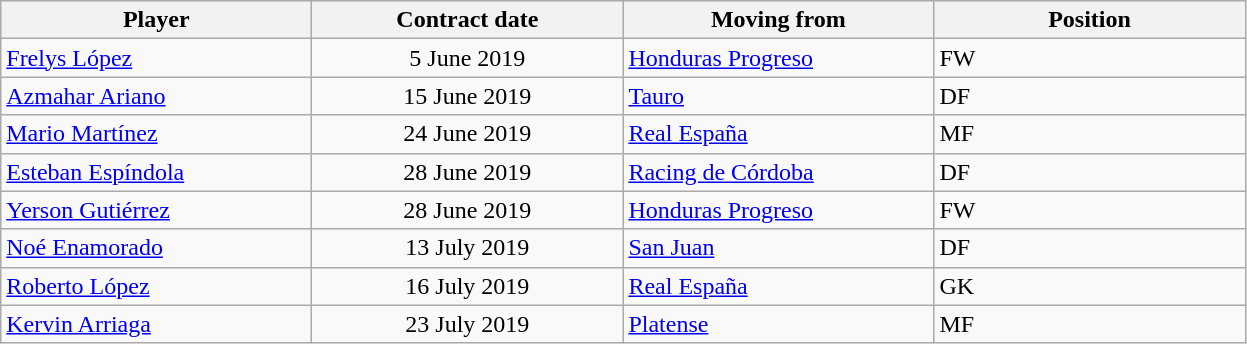<table class="wikitable">
<tr>
<th width="200">Player</th>
<th width="200">Contract date</th>
<th width="200">Moving from</th>
<th width="200">Position</th>
</tr>
<tr>
<td> <a href='#'>Frelys López</a></td>
<td align="center">5 June 2019</td>
<td> <a href='#'>Honduras Progreso</a></td>
<td>FW</td>
</tr>
<tr>
<td> <a href='#'>Azmahar Ariano</a></td>
<td align="center">15 June 2019</td>
<td> <a href='#'>Tauro</a></td>
<td>DF</td>
</tr>
<tr>
<td> <a href='#'>Mario Martínez</a></td>
<td align="center">24 June 2019</td>
<td> <a href='#'>Real España</a></td>
<td>MF</td>
</tr>
<tr>
<td> <a href='#'>Esteban Espíndola</a></td>
<td align="center">28 June 2019</td>
<td> <a href='#'>Racing de Córdoba</a></td>
<td>DF</td>
</tr>
<tr>
<td> <a href='#'>Yerson Gutiérrez</a></td>
<td align="center">28 June 2019</td>
<td> <a href='#'>Honduras Progreso</a></td>
<td>FW</td>
</tr>
<tr>
<td> <a href='#'>Noé Enamorado</a></td>
<td align="center">13 July 2019</td>
<td> <a href='#'>San Juan</a></td>
<td>DF</td>
</tr>
<tr>
<td> <a href='#'>Roberto López</a></td>
<td align="center">16 July 2019</td>
<td> <a href='#'>Real España</a></td>
<td>GK</td>
</tr>
<tr>
<td> <a href='#'>Kervin Arriaga</a></td>
<td align="center">23 July 2019</td>
<td> <a href='#'>Platense</a></td>
<td>MF</td>
</tr>
</table>
